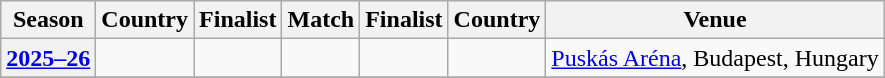<table class="wikitable plainrowheaders sortable">
<tr>
<th scope="col">Season</th>
<th scope="col">Country</th>
<th scope="col">Finalist</th>
<th scope="col">Match</th>
<th scope="col">Finalist</th>
<th scope="col">Country</th>
<th scope="col">Venue</th>
</tr>
<tr>
<th scope="row" style="text-align:center"><a href='#'>2025–26</a></th>
<td></td>
<td></td>
<td align=center></td>
<td></td>
<td></td>
<td colspan="2"><a href='#'>Puskás Aréna</a>, Budapest, Hungary</td>
</tr>
<tr>
</tr>
</table>
